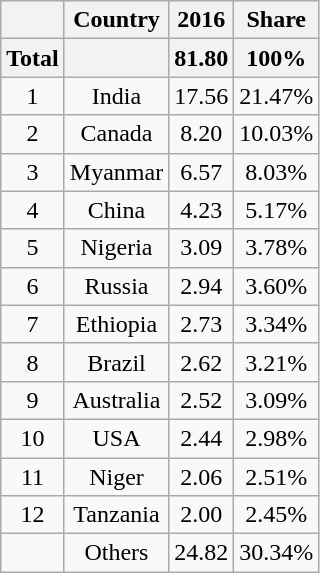<table class="wikitable" style="text-align:center">
<tr>
<th></th>
<th>Country</th>
<th>2016</th>
<th>Share</th>
</tr>
<tr>
<th>Total</th>
<th></th>
<th>81.80</th>
<th>100%</th>
</tr>
<tr>
<td>1</td>
<td>India</td>
<td>17.56</td>
<td>21.47%</td>
</tr>
<tr>
<td>2</td>
<td>Canada</td>
<td>8.20</td>
<td>10.03%</td>
</tr>
<tr>
<td>3</td>
<td>Myanmar</td>
<td>6.57</td>
<td>8.03%</td>
</tr>
<tr>
<td>4</td>
<td>China</td>
<td>4.23</td>
<td>5.17%</td>
</tr>
<tr>
<td>5</td>
<td>Nigeria</td>
<td>3.09</td>
<td>3.78%</td>
</tr>
<tr>
<td>6</td>
<td>Russia</td>
<td>2.94</td>
<td>3.60%</td>
</tr>
<tr>
<td>7</td>
<td>Ethiopia</td>
<td>2.73</td>
<td>3.34%</td>
</tr>
<tr>
<td>8</td>
<td>Brazil</td>
<td>2.62</td>
<td>3.21%</td>
</tr>
<tr>
<td>9</td>
<td>Australia</td>
<td>2.52</td>
<td>3.09%</td>
</tr>
<tr>
<td>10</td>
<td>USA</td>
<td>2.44</td>
<td>2.98%</td>
</tr>
<tr>
<td>11</td>
<td>Niger</td>
<td>2.06</td>
<td>2.51%</td>
</tr>
<tr>
<td>12</td>
<td>Tanzania</td>
<td>2.00</td>
<td>2.45%</td>
</tr>
<tr>
<td></td>
<td>Others</td>
<td>24.82</td>
<td>30.34%</td>
</tr>
</table>
